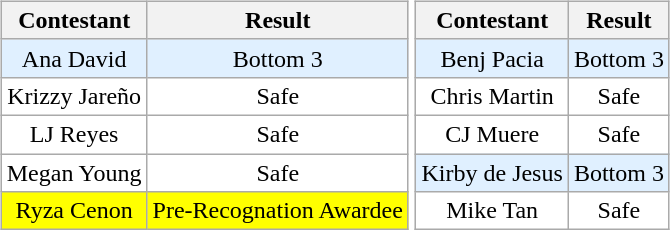<table>
<tr>
<td><br><table class="wikitable sortable nowrap" style="margin:auto; text-align:center">
<tr>
<th scope="col">Contestant</th>
<th scope="col">Result</th>
</tr>
<tr>
<td bgcolor=#e0f0ff>Ana David</td>
<td bgcolor=#e0f0ff>Bottom 3</td>
</tr>
<tr>
<td bgcolor=#FFFFFF>Krizzy Jareño</td>
<td bgcolor=#FFFFFF>Safe</td>
</tr>
<tr>
<td bgcolor=#FFFFFF>LJ Reyes</td>
<td bgcolor=#FFFFFF>Safe</td>
</tr>
<tr>
<td bgcolor=#FFFFFF>Megan Young</td>
<td bgcolor=#FFFFFF>Safe</td>
</tr>
<tr>
<td bgcolor=#FFFF00>Ryza Cenon</td>
<td bgcolor=#FFFF00>Pre-Recognation Awardee</td>
</tr>
</table>
</td>
<td><br><table class="wikitable sortable nowrap" style="margin:auto; text-align:center">
<tr>
<th scope="col">Contestant</th>
<th scope="col">Result</th>
</tr>
<tr>
<td bgcolor=#e0f0ff>Benj Pacia</td>
<td bgcolor=#e0f0ff>Bottom 3</td>
</tr>
<tr>
<td bgcolor=#FFFFFF>Chris Martin</td>
<td bgcolor=#FFFFFF>Safe</td>
</tr>
<tr>
<td bgcolor=#FFFFFF>CJ Muere</td>
<td bgcolor=#FFFFFF>Safe</td>
</tr>
<tr>
<td bgcolor=#e0f0ff>Kirby de Jesus</td>
<td bgcolor=#e0f0ff>Bottom 3</td>
</tr>
<tr>
<td bgcolor=#FFFFFF>Mike Tan</td>
<td bgcolor=#FFFFFF>Safe</td>
</tr>
</table>
</td>
</tr>
</table>
